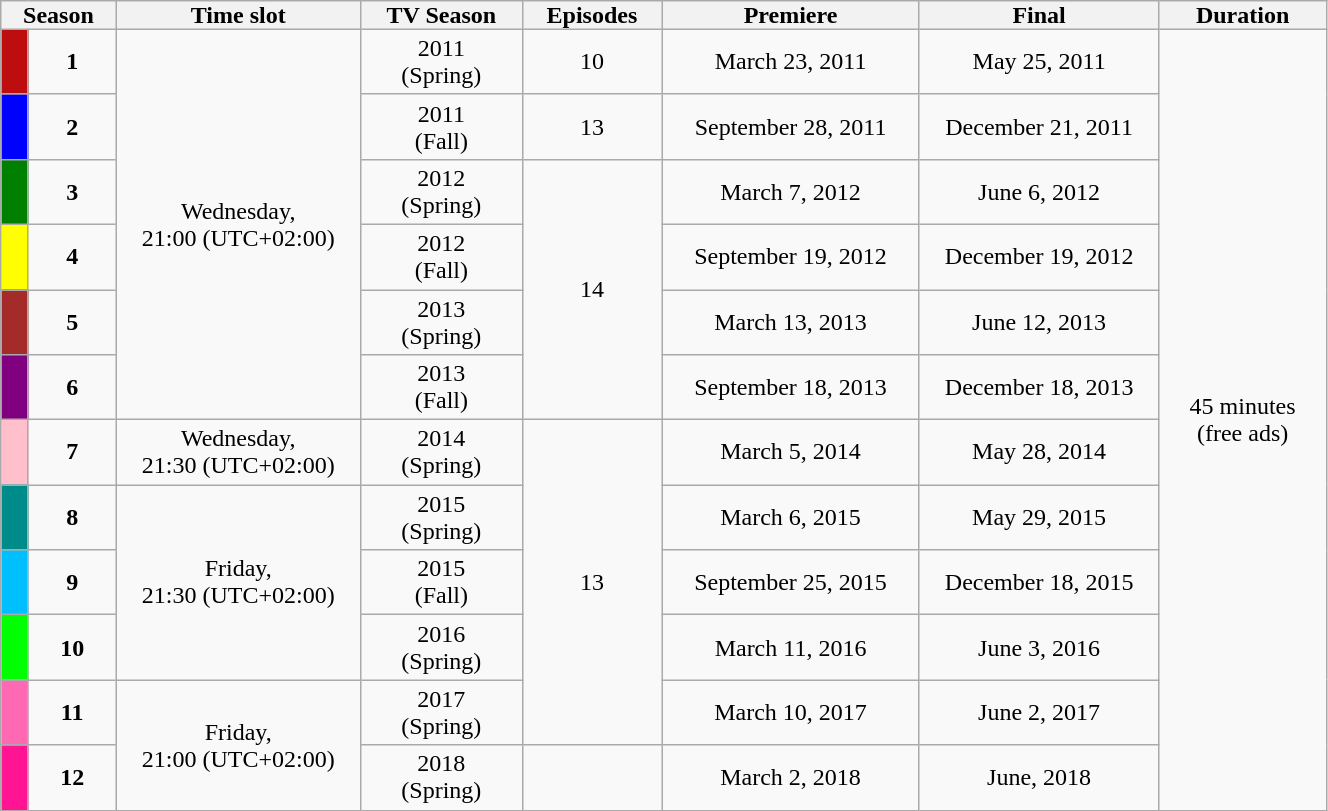<table class="wikitable" width="70%" style="text-align:center">
<tr>
<th style="padding: 0px 8px" colspan="2">Season</th>
<th style="padding: 0px 15px">Time slot</th>
<th style="padding: 0px 8px">TV Season</th>
<th style="padding: 0px 8px">Episodes</th>
<th style="padding: 0px 40px">Premiere</th>
<th style="padding: 0px 30px">Final</th>
<th style="padding: 0px 15px">Duration</th>
</tr>
<tr>
<td height="10" bgcolor="beidge"></td>
<td><strong>1</strong></td>
<td rowspan="6">Wednesday,<br> 21:00 (UTC+02:00)</td>
<td>2011<br> (Spring)</td>
<td>10</td>
<td>March 23, 2011</td>
<td>May 25, 2011</td>
<td rowspan="12">45 minutes<br>(free ads)</td>
</tr>
<tr>
<td height="10" bgcolor="blue"></td>
<td><strong>2</strong></td>
<td>2011<br> (Fall)</td>
<td>13</td>
<td>September 28, 2011</td>
<td>December 21, 2011</td>
</tr>
<tr>
<td height="10" bgcolor="green"></td>
<td><strong>3</strong></td>
<td>2012<br> (Spring)</td>
<td rowspan="4">14</td>
<td>March 7, 2012</td>
<td>June 6, 2012</td>
</tr>
<tr>
<td height="10" bgcolor="yellow"></td>
<td><strong>4</strong></td>
<td>2012<br> (Fall)</td>
<td>September 19, 2012</td>
<td>December 19, 2012</td>
</tr>
<tr>
<td height="10" bgcolor="brown"></td>
<td><strong>5</strong></td>
<td>2013<br> (Spring)</td>
<td>March 13, 2013</td>
<td>June 12, 2013</td>
</tr>
<tr>
<td height="10" bgcolor="purple"></td>
<td><strong>6</strong></td>
<td>2013<br> (Fall)</td>
<td>September 18, 2013</td>
<td>December 18, 2013</td>
</tr>
<tr>
<td height="10" bgcolor="pink"></td>
<td><strong>7</strong></td>
<td>Wednesday,<br> 21:30 (UTC+02:00)</td>
<td>2014<br> (Spring)</td>
<td rowspan="5">13</td>
<td>March 5, 2014</td>
<td>May 28, 2014</td>
</tr>
<tr>
<td height="10" bgcolor="#008B8B"></td>
<td><strong>8</strong></td>
<td rowspan="3">Friday,<br> 21:30 (UTC+02:00)</td>
<td>2015<br>  (Spring)</td>
<td>March 6, 2015</td>
<td>May 29, 2015</td>
</tr>
<tr>
<td bgcolor="#00BFFF" height="10"></td>
<td><strong>9</strong></td>
<td>2015<br>  (Fall)</td>
<td>September 25, 2015</td>
<td>December 18, 2015</td>
</tr>
<tr>
<td bgcolor="#00FF00" height="10"></td>
<td><strong>10</strong></td>
<td>2016<br>  (Spring)</td>
<td>March 11, 2016</td>
<td>June 3, 2016</td>
</tr>
<tr>
<td bgcolor="hotpink" height="10"></td>
<td><strong>11</strong></td>
<td rowspan="2">Friday,<br> 21:00 (UTC+02:00)</td>
<td>2017<br>  (Spring)</td>
<td>March 10, 2017</td>
<td>June 2, 2017</td>
</tr>
<tr>
<td bgcolor="deeppink" height="10"></td>
<td><strong>12</strong></td>
<td>2018<br>  (Spring)</td>
<td></td>
<td>March 2, 2018</td>
<td>June, 2018</td>
</tr>
</table>
